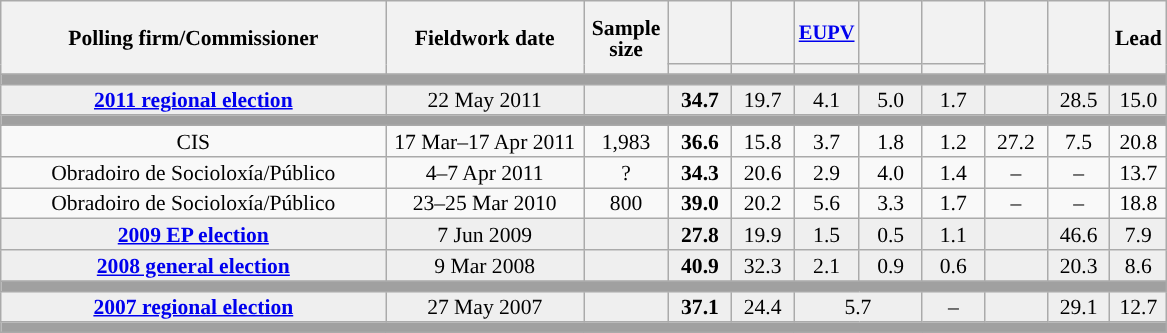<table class="wikitable collapsible collapsed" style="text-align:center; font-size:90%; line-height:14px;">
<tr style="height:42px;">
<th style="width:250px;" rowspan="2">Polling firm/Commissioner</th>
<th style="width:125px;" rowspan="2">Fieldwork date</th>
<th style="width:50px;" rowspan="2">Sample size</th>
<th style="width:35px;"></th>
<th style="width:35px;"></th>
<th style="width:35px; font-size:95%;"><a href='#'>EUPV</a></th>
<th style="width:35px;"></th>
<th style="width:35px;"></th>
<th style="width:35px;" rowspan="2"></th>
<th style="width:35px;" rowspan="2"></th>
<th style="width:30px;" rowspan="2">Lead</th>
</tr>
<tr>
<th style="color:inherit;background:"></th>
<th style="color:inherit;background:"></th>
<th style="color:inherit;background:"></th>
<th style="color:inherit;background:"></th>
<th style="color:inherit;background:"></th>
</tr>
<tr>
<td colspan="11" style="background:#A0A0A0"></td>
</tr>
<tr style="background:#EFEFEF;">
<td><strong><a href='#'>2011 regional election</a></strong></td>
<td>22 May 2011</td>
<td></td>
<td><strong>34.7</strong></td>
<td>19.7</td>
<td>4.1</td>
<td>5.0</td>
<td>1.7</td>
<td></td>
<td>28.5</td>
<td style="background:">15.0</td>
</tr>
<tr>
<td colspan="11" style="background:#A0A0A0"></td>
</tr>
<tr>
<td>CIS</td>
<td>17 Mar–17 Apr 2011</td>
<td>1,983</td>
<td><strong>36.6</strong></td>
<td>15.8</td>
<td>3.7</td>
<td>1.8</td>
<td>1.2</td>
<td>27.2</td>
<td>7.5</td>
<td style="background:">20.8</td>
</tr>
<tr>
<td>Obradoiro de Socioloxía/Público</td>
<td>4–7 Apr 2011</td>
<td>?</td>
<td><strong>34.3</strong></td>
<td>20.6</td>
<td>2.9</td>
<td>4.0</td>
<td>1.4</td>
<td>–</td>
<td>–</td>
<td style="background:">13.7</td>
</tr>
<tr>
<td>Obradoiro de Socioloxía/Público</td>
<td>23–25 Mar 2010</td>
<td>800</td>
<td><strong>39.0</strong></td>
<td>20.2</td>
<td>5.6</td>
<td>3.3</td>
<td>1.7</td>
<td>–</td>
<td>–</td>
<td style="background:">18.8</td>
</tr>
<tr style="background:#EFEFEF;">
<td><strong><a href='#'>2009 EP election</a></strong></td>
<td>7 Jun 2009</td>
<td></td>
<td><strong>27.8</strong></td>
<td>19.9</td>
<td>1.5</td>
<td>0.5</td>
<td>1.1</td>
<td></td>
<td>46.6</td>
<td style="background:">7.9</td>
</tr>
<tr style="background:#EFEFEF;">
<td><strong><a href='#'>2008 general election</a></strong></td>
<td>9 Mar 2008</td>
<td></td>
<td><strong>40.9</strong></td>
<td>32.3</td>
<td>2.1</td>
<td>0.9</td>
<td>0.6</td>
<td></td>
<td>20.3</td>
<td style="background:">8.6</td>
</tr>
<tr>
<td colspan="11" style="background:#A0A0A0"></td>
</tr>
<tr style="background:#EFEFEF;">
<td><strong><a href='#'>2007 regional election</a></strong></td>
<td>27 May 2007</td>
<td></td>
<td><strong>37.1</strong></td>
<td>24.4</td>
<td colspan="2">5.7</td>
<td>–</td>
<td></td>
<td>29.1</td>
<td style="background:">12.7</td>
</tr>
<tr>
<td colspan="11" style="background:#A0A0A0"></td>
</tr>
</table>
